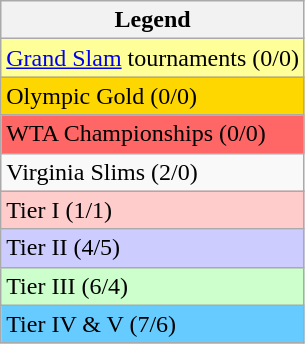<table class="wikitable sortable mw-collapsible mw-collapsed">
<tr>
<th>Legend</th>
</tr>
<tr>
<td bgcolor="#FFFF99"><a href='#'>Grand Slam</a> tournaments (0/0)</td>
</tr>
<tr>
<td bgcolor="gold">Olympic Gold (0/0)</td>
</tr>
<tr>
<td bgcolor="#FF6666">WTA Championships (0/0)</td>
</tr>
<tr>
<td>Virginia Slims (2/0)</td>
</tr>
<tr>
<td bgcolor="#ffcccc">Tier I (1/1)</td>
</tr>
<tr>
<td bgcolor="#ccccff">Tier II (4/5)</td>
</tr>
<tr>
<td bgcolor="#CCFFCC">Tier III (6/4)</td>
</tr>
<tr>
<td bgcolor="#66CCFF">Tier IV & V (7/6)</td>
</tr>
</table>
